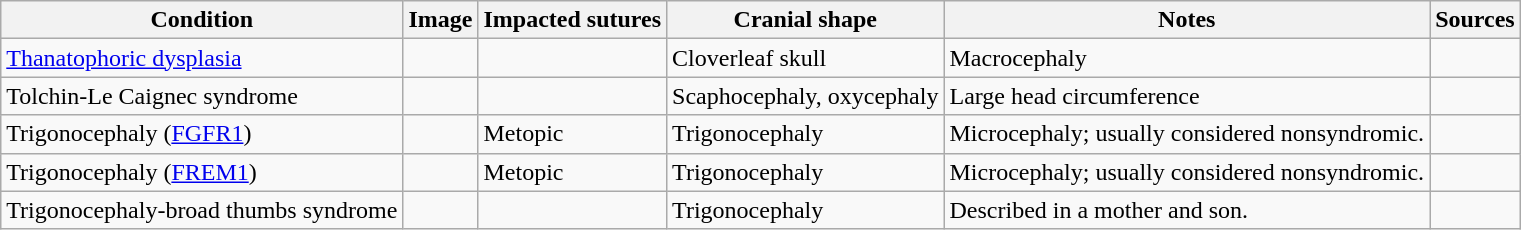<table class="wikitable sortable">
<tr>
<th>Condition</th>
<th>Image</th>
<th>Impacted sutures</th>
<th>Cranial shape</th>
<th>Notes</th>
<th>Sources</th>
</tr>
<tr>
<td><a href='#'>Thanatophoric dysplasia</a></td>
<td></td>
<td></td>
<td>Cloverleaf skull</td>
<td>Macrocephaly</td>
<td></td>
</tr>
<tr>
<td>Tolchin-Le Caignec syndrome</td>
<td></td>
<td></td>
<td>Scaphocephaly, oxycephaly</td>
<td>Large head circumference</td>
<td></td>
</tr>
<tr>
<td>Trigonocephaly (<a href='#'>FGFR1</a>)</td>
<td></td>
<td>Metopic</td>
<td>Trigonocephaly</td>
<td>Microcephaly; usually considered nonsyndromic.</td>
<td></td>
</tr>
<tr>
<td>Trigonocephaly (<a href='#'>FREM1</a>)</td>
<td></td>
<td>Metopic</td>
<td>Trigonocephaly</td>
<td>Microcephaly; usually considered nonsyndromic.</td>
<td></td>
</tr>
<tr>
<td>Trigonocephaly-broad thumbs syndrome</td>
<td></td>
<td></td>
<td>Trigonocephaly</td>
<td>Described in a mother and son.</td>
<td></td>
</tr>
</table>
